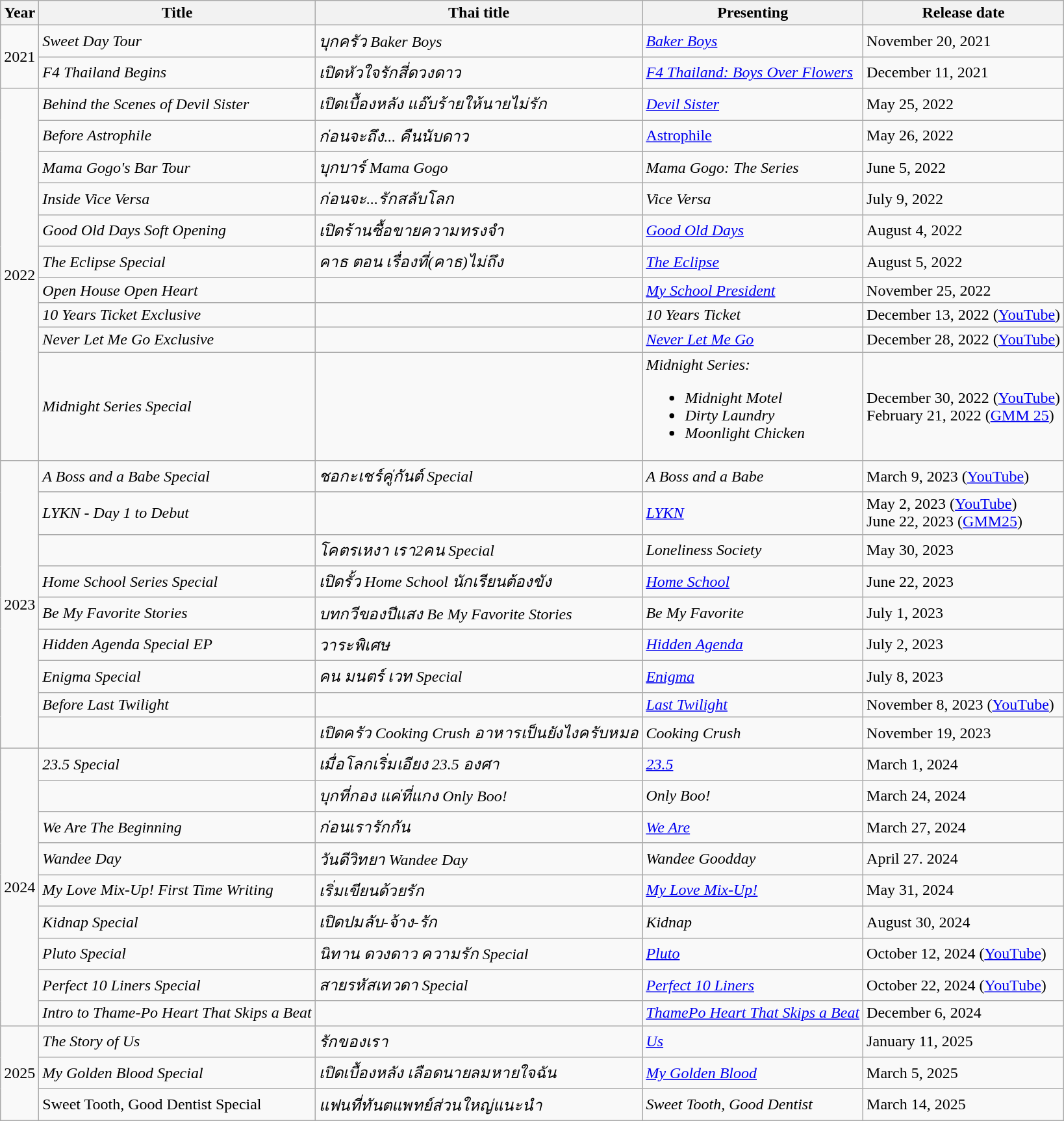<table class="wikitable plainrowheaders sortable">
<tr>
<th>Year</th>
<th>Title</th>
<th> Thai title</th>
<th>Presenting</th>
<th>Release date</th>
</tr>
<tr>
<td rowspan="2">2021</td>
<td><em>Sweet Day Tour</em></td>
<td><em>บุกครัว Baker Boys</em></td>
<td><em><a href='#'>Baker Boys</a></em></td>
<td>November 20, 2021</td>
</tr>
<tr>
<td><em>F4 Thailand Begins</em></td>
<td><em>เปิดหัวใจรักสี่ดวงดาว</em></td>
<td><em><a href='#'>F4 Thailand: Boys Over Flowers</a></em></td>
<td>December 11, 2021</td>
</tr>
<tr>
<td rowspan="10">2022</td>
<td><em>Behind the Scenes of Devil Sister</em></td>
<td><em>เปิดเบื้องหลัง แอ๊บร้ายให้นายไม่รัก</em></td>
<td><em><a href='#'>Devil Sister</a></em></td>
<td>May 25, 2022</td>
</tr>
<tr>
<td><em>Before Astrophile</em></td>
<td><em>ก่อนจะถึง... คืนนับดาว</em></td>
<td><em><a href='#'></em>Astrophile<em></a> </em></td>
<td>May 26, 2022</td>
</tr>
<tr>
<td><em>Mama Gogo's Bar Tour</em></td>
<td><em>บุกบาร์ Mama Gogo</em></td>
<td><em>Mama Gogo: The Series</em></td>
<td>June 5, 2022</td>
</tr>
<tr>
<td><em>Inside Vice Versa</em></td>
<td><em>ก่อนจะ...รักสลับโลก</em></td>
<td><em>Vice Versa</em></td>
<td>July 9, 2022</td>
</tr>
<tr>
<td><em>Good Old Days Soft Opening</em></td>
<td><em>เปิดร้านซื้อขายความทรงจำ</em></td>
<td><em><a href='#'>Good Old Days</a></em></td>
<td>August 4, 2022</td>
</tr>
<tr>
<td><em>The Eclipse Special</em></td>
<td><em>คาธ ตอน เรื่องที่(คาธ)ไม่ถึง</em></td>
<td><em><a href='#'>The Eclipse</a></em></td>
<td>August 5, 2022</td>
</tr>
<tr>
<td><em>Open House Open Heart</em></td>
<td></td>
<td><em><a href='#'>My School President</a></em></td>
<td>November 25, 2022</td>
</tr>
<tr>
<td><em>10 Years Ticket Exclusive</em></td>
<td></td>
<td><em>10 Years Ticket</em></td>
<td>December 13, 2022 (<a href='#'>YouTube</a>)</td>
</tr>
<tr>
<td><em>Never Let Me Go Exclusive</em></td>
<td></td>
<td><em><a href='#'>Never Let Me Go</a></em></td>
<td>December 28, 2022 (<a href='#'>YouTube</a>)</td>
</tr>
<tr>
<td><em>Midnight Series Special</em></td>
<td></td>
<td><em>Midnight Series:</em><br><ul><li><em>Midnight Motel</em></li><li><em>Dirty Laundry</em></li><li><em>Moonlight Chicken</em></li></ul></td>
<td>December 30, 2022 (<a href='#'>YouTube</a>)<br> February 21, 2022 (<a href='#'>GMM 25</a>)</td>
</tr>
<tr>
<td rowspan="9">2023</td>
<td><em>A Boss and a Babe Special</em></td>
<td><em>ชอกะเชร์คู่กันต์ Special</em></td>
<td><em>A Boss and a Babe</em></td>
<td>March 9, 2023 (<a href='#'>YouTube</a>)</td>
</tr>
<tr>
<td><em>LYKN - Day 1 to Debut</em></td>
<td></td>
<td><em><a href='#'>LYKN</a></em></td>
<td>May 2, 2023 (<a href='#'>YouTube</a>)<br> June 22, 2023 (<a href='#'>GMM25</a>)</td>
</tr>
<tr>
<td></td>
<td><em>โคตรเหงา เรา2คน Special</em></td>
<td><em>Loneliness Society</em></td>
<td>May 30, 2023</td>
</tr>
<tr>
<td><em>Home School Series Special</em></td>
<td><em>เปิดรั้ว Home School นักเรียนต้องขัง</em></td>
<td><em><a href='#'>Home School</a></em></td>
<td>June 22, 2023</td>
</tr>
<tr>
<td><em>Be My Favorite Stories</em></td>
<td><em>บทกวีของปีแสง Be My Favorite Stories</em></td>
<td><em>Be My Favorite</em></td>
<td>July 1, 2023</td>
</tr>
<tr>
<td><em>Hidden Agenda Special EP</em></td>
<td><em>วาระพิเศษ</em></td>
<td><em><a href='#'>Hidden Agenda</a></em></td>
<td>July 2, 2023</td>
</tr>
<tr>
<td><em>Enigma Special</em></td>
<td><em>คน มนตร์ เวท Special</em></td>
<td><em><a href='#'>Enigma</a></em></td>
<td>July 8, 2023</td>
</tr>
<tr>
<td><em>Before Last Twilight</em></td>
<td></td>
<td><em><a href='#'>Last Twilight</a></em></td>
<td>November 8, 2023 (<a href='#'>YouTube</a>)</td>
</tr>
<tr>
<td></td>
<td><em>เปิดครัว Cooking Crush อาหารเป็นยังไงครับหมอ</em></td>
<td><em>Cooking Crush</em></td>
<td>November 19, 2023</td>
</tr>
<tr>
<td rowspan="9">2024</td>
<td><em>23.5 Special</em></td>
<td><em>เมื่อโลกเริ่มเอียง 23.5 องศา</em></td>
<td><em><a href='#'>23.5</a></em></td>
<td>March 1, 2024</td>
</tr>
<tr>
<td></td>
<td><em>บุกที่กอง แค่ที่แกง Only Boo!</em></td>
<td><em>Only Boo!</em></td>
<td>March 24, 2024</td>
</tr>
<tr>
<td><em>We Are The Beginning</em></td>
<td><em>ก่อนเรารักกัน</em></td>
<td><em><a href='#'>We Are</a></em></td>
<td>March 27, 2024</td>
</tr>
<tr>
<td><em>Wandee Day</em></td>
<td><em>วันดีวิทยา Wandee Day</em></td>
<td><em>Wandee Goodday</em></td>
<td>April 27. 2024</td>
</tr>
<tr>
<td><em>My Love Mix-Up! First Time Writing</em></td>
<td><em>เริ่มเขียนด้วยรัก</em></td>
<td><em><a href='#'>My Love Mix-Up!</a></em></td>
<td>May 31, 2024</td>
</tr>
<tr>
<td><em>Kidnap Special</em></td>
<td><em>เปิดปมลับ-จ้าง-รัก</em></td>
<td><em>Kidnap</em></td>
<td>August 30, 2024</td>
</tr>
<tr>
<td><em>Pluto Special</em></td>
<td><em>นิทาน ดวงดาว ความรัก Special</em></td>
<td><em><a href='#'>Pluto</a></em></td>
<td>October 12, 2024 (<a href='#'>YouTube</a>)</td>
</tr>
<tr>
<td><em>Perfect 10 Liners Special</em></td>
<td><em>สายรหัสเทวดา Special</em></td>
<td><em><a href='#'>Perfect 10 Liners</a></em></td>
<td>October 22, 2024 (<a href='#'>YouTube</a>)</td>
</tr>
<tr>
<td><em>Intro to Thame-Po Heart That Skips a Beat</em></td>
<td></td>
<td><em><a href='#'>ThamePo Heart That Skips a Beat</a></em></td>
<td>December 6, 2024</td>
</tr>
<tr>
<td rowspan="3">2025</td>
<td><em>The Story of Us</em></td>
<td><em>รักของเรา</em></td>
<td><em><a href='#'>Us</a></em></td>
<td>January 11, 2025</td>
</tr>
<tr>
<td><em>My Golden Blood Special</em></td>
<td><em>เปิดเบื้องหลัง เลือดนายลมหายใจฉัน</em></td>
<td><em><a href='#'>My Golden Blood</a></em></td>
<td>March 5, 2025</td>
</tr>
<tr>
<td>Sweet Tooth, Good Dentist Special</td>
<td><em>แฟนที่ทันตแพทย์ส่วนใหญ่แนะนำ</em></td>
<td><em>Sweet Tooth, Good Dentist</em></td>
<td>March 14, 2025</td>
</tr>
</table>
